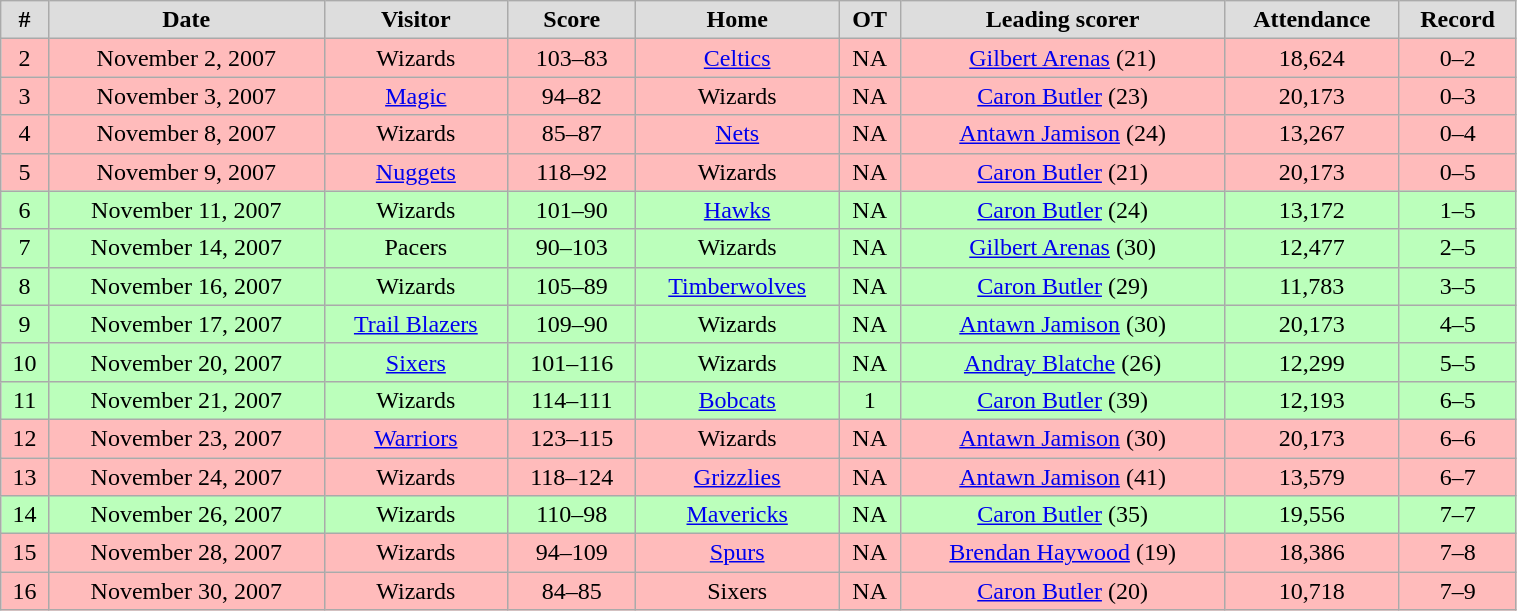<table class="wikitable" width="80%">
<tr align="center"  bgcolor="#dddddd">
<td><strong>#</strong></td>
<td><strong>Date</strong></td>
<td><strong>Visitor</strong></td>
<td><strong>Score</strong></td>
<td><strong>Home</strong></td>
<td><strong>OT</strong></td>
<td><strong>Leading scorer</strong></td>
<td><strong>Attendance</strong></td>
<td><strong>Record</strong></td>
</tr>
<tr align="center" bgcolor="#ffbbbb">
<td>2</td>
<td>November 2, 2007</td>
<td>Wizards</td>
<td>103–83</td>
<td><a href='#'>Celtics</a></td>
<td>NA</td>
<td><a href='#'>Gilbert Arenas</a> (21)</td>
<td>18,624</td>
<td>0–2</td>
</tr>
<tr align="center" bgcolor="#ffbbbb">
<td>3</td>
<td>November 3, 2007</td>
<td><a href='#'>Magic</a></td>
<td>94–82</td>
<td>Wizards</td>
<td>NA</td>
<td><a href='#'>Caron Butler</a> (23)</td>
<td>20,173</td>
<td>0–3</td>
</tr>
<tr align="center" bgcolor="#ffbbbb">
<td>4</td>
<td>November 8, 2007</td>
<td>Wizards</td>
<td>85–87</td>
<td><a href='#'>Nets</a></td>
<td>NA</td>
<td><a href='#'>Antawn Jamison</a> (24)</td>
<td>13,267</td>
<td>0–4</td>
</tr>
<tr align="center" bgcolor="#ffbbbb">
<td>5</td>
<td>November 9, 2007</td>
<td><a href='#'>Nuggets</a></td>
<td>118–92</td>
<td>Wizards</td>
<td>NA</td>
<td><a href='#'>Caron Butler</a> (21)</td>
<td>20,173</td>
<td>0–5</td>
</tr>
<tr align="center" bgcolor="bbffbb">
<td>6</td>
<td>November 11, 2007</td>
<td>Wizards</td>
<td>101–90</td>
<td><a href='#'>Hawks</a></td>
<td>NA</td>
<td><a href='#'>Caron Butler</a> (24)</td>
<td>13,172</td>
<td>1–5</td>
</tr>
<tr align="center" bgcolor="bbffbb">
<td>7</td>
<td>November 14, 2007</td>
<td>Pacers</td>
<td>90–103</td>
<td>Wizards</td>
<td>NA</td>
<td><a href='#'>Gilbert Arenas</a> (30)</td>
<td>12,477</td>
<td>2–5</td>
</tr>
<tr align="center" bgcolor="bbffbb">
<td>8</td>
<td>November 16, 2007</td>
<td>Wizards</td>
<td>105–89</td>
<td><a href='#'>Timberwolves</a></td>
<td>NA</td>
<td><a href='#'>Caron Butler</a> (29)</td>
<td>11,783</td>
<td>3–5</td>
</tr>
<tr align="center" bgcolor="bbffbb">
<td>9</td>
<td>November 17, 2007</td>
<td><a href='#'>Trail Blazers</a></td>
<td>109–90</td>
<td>Wizards</td>
<td>NA</td>
<td><a href='#'>Antawn Jamison</a> (30)</td>
<td>20,173</td>
<td>4–5</td>
</tr>
<tr align="center" bgcolor="bbffbb">
<td>10</td>
<td>November 20, 2007</td>
<td><a href='#'>Sixers</a></td>
<td>101–116</td>
<td>Wizards</td>
<td>NA</td>
<td><a href='#'>Andray Blatche</a> (26)</td>
<td>12,299</td>
<td>5–5</td>
</tr>
<tr align="center" bgcolor="bbffbb">
<td>11</td>
<td>November 21, 2007</td>
<td>Wizards</td>
<td>114–111</td>
<td><a href='#'>Bobcats</a></td>
<td>1</td>
<td><a href='#'>Caron Butler</a> (39)</td>
<td>12,193</td>
<td>6–5</td>
</tr>
<tr align="center" bgcolor="#ffbbbb">
<td>12</td>
<td>November 23, 2007</td>
<td><a href='#'>Warriors</a></td>
<td>123–115</td>
<td>Wizards</td>
<td>NA</td>
<td><a href='#'>Antawn Jamison</a> (30)</td>
<td>20,173</td>
<td>6–6</td>
</tr>
<tr align="center" bgcolor="#ffbbbb">
<td>13</td>
<td>November 24, 2007</td>
<td>Wizards</td>
<td>118–124</td>
<td><a href='#'>Grizzlies</a></td>
<td>NA</td>
<td><a href='#'>Antawn Jamison</a> (41)</td>
<td>13,579</td>
<td>6–7</td>
</tr>
<tr align="center" bgcolor="bbffbb">
<td>14</td>
<td>November 26, 2007</td>
<td>Wizards</td>
<td>110–98</td>
<td><a href='#'>Mavericks</a></td>
<td>NA</td>
<td><a href='#'>Caron Butler</a> (35)</td>
<td>19,556</td>
<td>7–7</td>
</tr>
<tr align="center" bgcolor="#ffbbbb">
<td>15</td>
<td>November 28, 2007</td>
<td>Wizards</td>
<td>94–109</td>
<td><a href='#'>Spurs</a></td>
<td>NA</td>
<td><a href='#'>Brendan Haywood</a> (19)</td>
<td>18,386</td>
<td>7–8</td>
</tr>
<tr align="center" bgcolor="#ffbbbb">
<td>16</td>
<td>November 30, 2007</td>
<td>Wizards</td>
<td>84–85</td>
<td>Sixers</td>
<td>NA</td>
<td><a href='#'>Caron Butler</a> (20)</td>
<td>10,718</td>
<td>7–9</td>
</tr>
</table>
